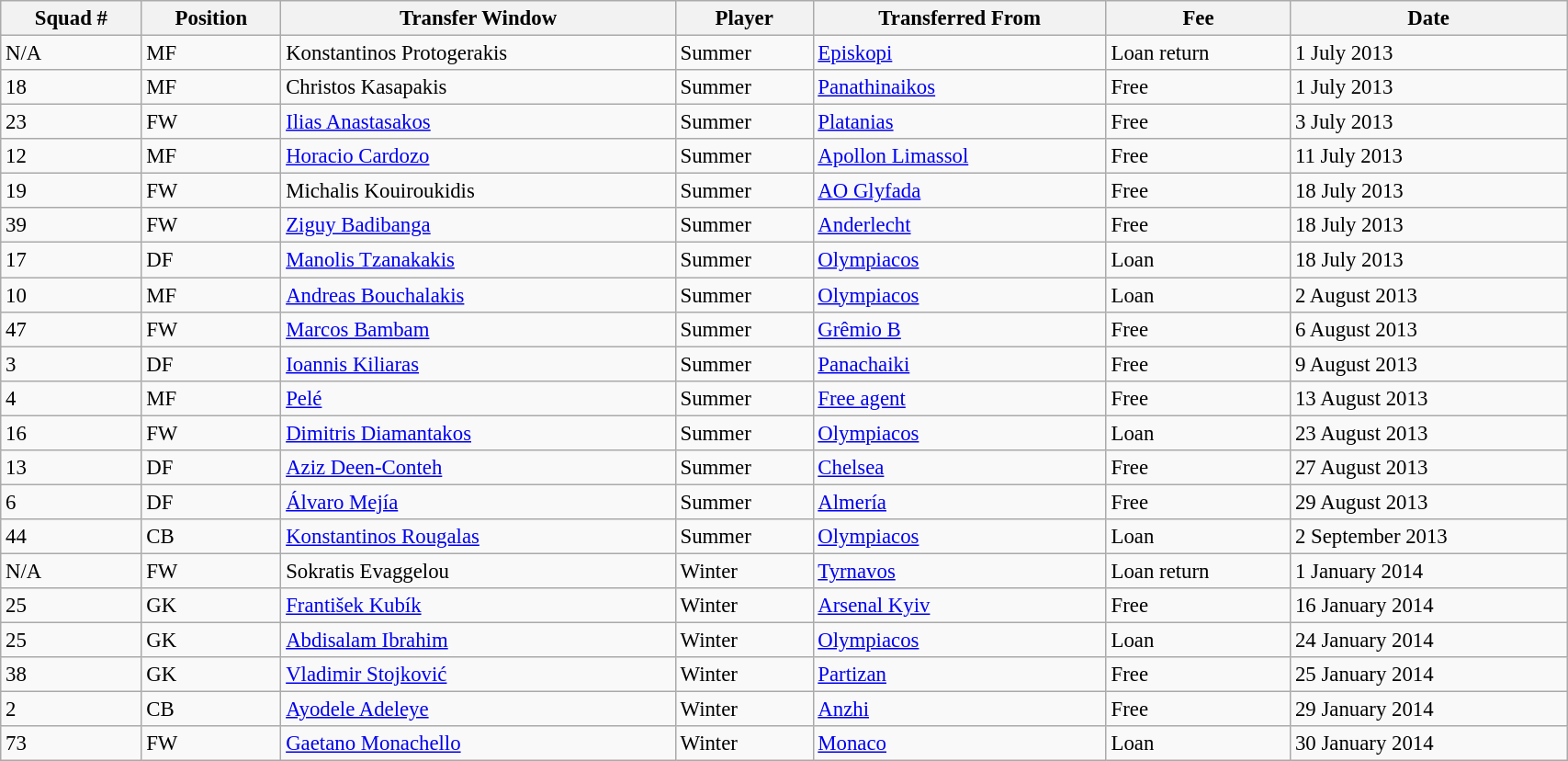<table class="wikitable sortable" style="width:90%; text-align:center; font-size:95%; text-align:left;">
<tr>
<th><strong>Squad #</strong></th>
<th><strong>Position</strong></th>
<th><strong>Transfer Window</strong></th>
<th><strong>Player</strong></th>
<th><strong>Transferred From</strong></th>
<th><strong>Fee</strong></th>
<th><strong>Date</strong></th>
</tr>
<tr>
<td>N/A</td>
<td>MF</td>
<td> Konstantinos Protogerakis</td>
<td>Summer</td>
<td> <a href='#'>Episkopi</a></td>
<td>Loan return</td>
<td>1 July 2013</td>
</tr>
<tr>
<td>18</td>
<td>MF</td>
<td> Christos Kasapakis</td>
<td>Summer</td>
<td> <a href='#'>Panathinaikos</a></td>
<td>Free</td>
<td>1 July 2013</td>
</tr>
<tr>
<td>23</td>
<td>FW</td>
<td> <a href='#'>Ilias Anastasakos</a></td>
<td>Summer</td>
<td> <a href='#'>Platanias</a></td>
<td>Free</td>
<td>3 July 2013</td>
</tr>
<tr>
<td>12</td>
<td>MF</td>
<td>  <a href='#'>Horacio Cardozo</a></td>
<td>Summer</td>
<td> <a href='#'>Apollon Limassol</a></td>
<td>Free</td>
<td>11 July 2013</td>
</tr>
<tr>
<td>19</td>
<td>FW</td>
<td> Michalis Kouiroukidis</td>
<td>Summer</td>
<td> <a href='#'>AO Glyfada</a></td>
<td>Free</td>
<td>18 July 2013</td>
</tr>
<tr>
<td>39</td>
<td>FW</td>
<td>  <a href='#'>Ziguy Badibanga</a></td>
<td>Summer</td>
<td> <a href='#'>Anderlecht</a></td>
<td>Free</td>
<td>18 July 2013</td>
</tr>
<tr>
<td>17</td>
<td>DF</td>
<td> <a href='#'>Manolis Tzanakakis</a></td>
<td>Summer</td>
<td> <a href='#'>Olympiacos</a></td>
<td>Loan</td>
<td>18 July 2013</td>
</tr>
<tr>
<td>10</td>
<td>MF</td>
<td> <a href='#'>Andreas Bouchalakis</a></td>
<td>Summer</td>
<td> <a href='#'>Olympiacos</a></td>
<td>Loan</td>
<td>2 August 2013</td>
</tr>
<tr>
<td>47</td>
<td>FW</td>
<td> <a href='#'>Marcos Bambam</a></td>
<td>Summer</td>
<td> <a href='#'>Grêmio B</a></td>
<td>Free</td>
<td>6 August 2013</td>
</tr>
<tr>
<td>3</td>
<td>DF</td>
<td> <a href='#'>Ioannis Kiliaras</a></td>
<td>Summer</td>
<td> <a href='#'>Panachaiki</a></td>
<td>Free</td>
<td>9 August 2013</td>
</tr>
<tr>
<td>4</td>
<td>MF</td>
<td> <a href='#'>Pelé</a></td>
<td>Summer</td>
<td><a href='#'>Free agent</a></td>
<td>Free</td>
<td>13 August 2013</td>
</tr>
<tr>
<td>16</td>
<td>FW</td>
<td> <a href='#'>Dimitris Diamantakos</a></td>
<td>Summer</td>
<td> <a href='#'>Olympiacos</a></td>
<td>Loan</td>
<td>23 August 2013</td>
</tr>
<tr>
<td>13</td>
<td>DF</td>
<td>  <a href='#'>Aziz Deen-Conteh</a></td>
<td>Summer</td>
<td> <a href='#'>Chelsea</a></td>
<td>Free</td>
<td>27 August 2013</td>
</tr>
<tr>
<td>6</td>
<td>DF</td>
<td> <a href='#'>Álvaro Mejía</a></td>
<td>Summer</td>
<td> <a href='#'>Almería</a></td>
<td>Free</td>
<td>29 August 2013</td>
</tr>
<tr>
<td>44</td>
<td>CB</td>
<td> <a href='#'>Konstantinos Rougalas</a></td>
<td>Summer</td>
<td> <a href='#'>Olympiacos</a></td>
<td>Loan</td>
<td>2 September 2013</td>
</tr>
<tr>
<td>N/A</td>
<td>FW</td>
<td> Sokratis Evaggelou</td>
<td>Winter</td>
<td> <a href='#'>Tyrnavos</a></td>
<td>Loan return</td>
<td>1 January 2014</td>
</tr>
<tr>
<td>25</td>
<td>GK</td>
<td> <a href='#'>František Kubík</a></td>
<td>Winter</td>
<td> <a href='#'>Arsenal Kyiv</a></td>
<td>Free</td>
<td>16 January 2014</td>
</tr>
<tr>
<td>25</td>
<td>GK</td>
<td> <a href='#'>Abdisalam Ibrahim</a></td>
<td>Winter</td>
<td> <a href='#'>Olympiacos</a></td>
<td>Loan</td>
<td>24 January 2014</td>
</tr>
<tr>
<td>38</td>
<td>GK</td>
<td> <a href='#'>Vladimir Stojković</a></td>
<td>Winter</td>
<td> <a href='#'>Partizan</a></td>
<td>Free</td>
<td>25 January 2014</td>
</tr>
<tr>
<td>2</td>
<td>CB</td>
<td> <a href='#'>Ayodele Adeleye</a></td>
<td>Winter</td>
<td> <a href='#'>Anzhi</a></td>
<td>Free</td>
<td>29 January 2014</td>
</tr>
<tr>
<td>73</td>
<td>FW</td>
<td> <a href='#'>Gaetano Monachello</a></td>
<td>Winter</td>
<td> <a href='#'>Monaco</a></td>
<td>Loan</td>
<td>30 January 2014</td>
</tr>
</table>
